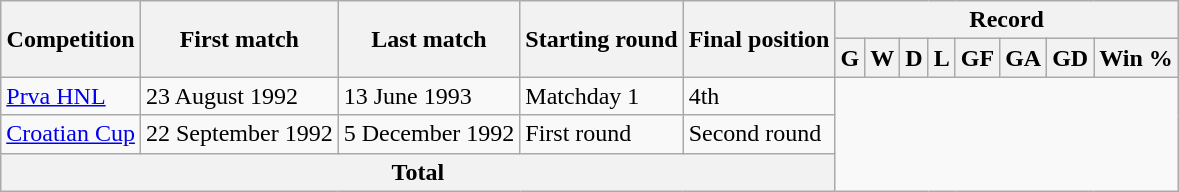<table class="wikitable" style="text-align: center">
<tr>
<th rowspan="2">Competition</th>
<th rowspan="2">First match</th>
<th rowspan="2">Last match</th>
<th rowspan="2">Starting round</th>
<th rowspan="2">Final position</th>
<th colspan="8">Record</th>
</tr>
<tr>
<th>G</th>
<th>W</th>
<th>D</th>
<th>L</th>
<th>GF</th>
<th>GA</th>
<th>GD</th>
<th>Win %</th>
</tr>
<tr>
<td align=left><a href='#'>Prva HNL</a></td>
<td align=left>23 August 1992</td>
<td align=left>13 June 1993</td>
<td align=left>Matchday 1</td>
<td align=left>4th<br></td>
</tr>
<tr>
<td align=left><a href='#'>Croatian Cup</a></td>
<td align=left>22 September 1992</td>
<td align=left>5 December 1992</td>
<td align=left>First round</td>
<td align=left>Second round<br></td>
</tr>
<tr>
<th colspan="5">Total<br></th>
</tr>
</table>
